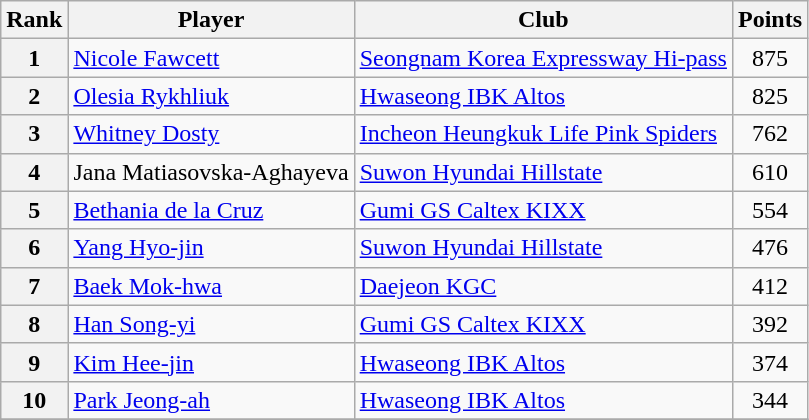<table class=wikitable>
<tr>
<th>Rank</th>
<th>Player</th>
<th>Club</th>
<th>Points</th>
</tr>
<tr>
<th>1</th>
<td> <a href='#'>Nicole Fawcett</a></td>
<td><a href='#'>Seongnam Korea Expressway Hi-pass</a></td>
<td align=center>875</td>
</tr>
<tr>
<th>2</th>
<td> <a href='#'>Olesia Rykhliuk</a></td>
<td><a href='#'>Hwaseong IBK Altos</a></td>
<td align=center>825</td>
</tr>
<tr>
<th>3</th>
<td> <a href='#'>Whitney Dosty</a></td>
<td><a href='#'>Incheon Heungkuk Life Pink Spiders</a></td>
<td align=center>762</td>
</tr>
<tr>
<th>4</th>
<td> Jana Matiasovska-Aghayeva</td>
<td><a href='#'>Suwon Hyundai Hillstate</a></td>
<td align=center>610</td>
</tr>
<tr>
<th>5</th>
<td> <a href='#'>Bethania de la Cruz</a></td>
<td><a href='#'>Gumi GS Caltex KIXX</a></td>
<td align=center>554</td>
</tr>
<tr>
<th>6</th>
<td> <a href='#'>Yang Hyo-jin</a></td>
<td><a href='#'>Suwon Hyundai Hillstate</a></td>
<td align=center>476</td>
</tr>
<tr>
<th>7</th>
<td> <a href='#'>Baek Mok-hwa</a></td>
<td><a href='#'>Daejeon KGC</a></td>
<td align=center>412</td>
</tr>
<tr>
<th>8</th>
<td> <a href='#'>Han Song-yi</a></td>
<td><a href='#'>Gumi GS Caltex KIXX</a></td>
<td align=center>392</td>
</tr>
<tr>
<th>9</th>
<td> <a href='#'>Kim Hee-jin</a></td>
<td><a href='#'>Hwaseong IBK Altos</a></td>
<td align=center>374</td>
</tr>
<tr>
<th>10</th>
<td> <a href='#'>Park Jeong-ah</a></td>
<td><a href='#'>Hwaseong IBK Altos</a></td>
<td align=center>344</td>
</tr>
<tr>
</tr>
</table>
